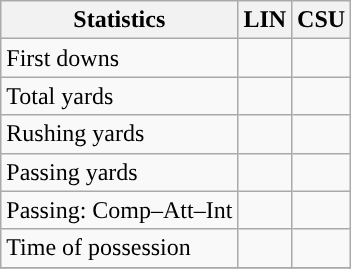<table class="wikitable" style="float: left;">
<tr>
<th>Statistics</th>
<th>LIN</th>
<th>CSU</th>
</tr>
<tr>
<td>First downs</td>
<td></td>
<td></td>
</tr>
<tr>
<td>Total yards</td>
<td></td>
<td></td>
</tr>
<tr>
<td>Rushing yards</td>
<td></td>
<td></td>
</tr>
<tr>
<td>Passing yards</td>
<td></td>
<td></td>
</tr>
<tr>
<td>Passing: Comp–Att–Int</td>
<td></td>
<td></td>
</tr>
<tr>
<td>Time of possession</td>
<td></td>
<td></td>
</tr>
<tr>
</tr>
</table>
